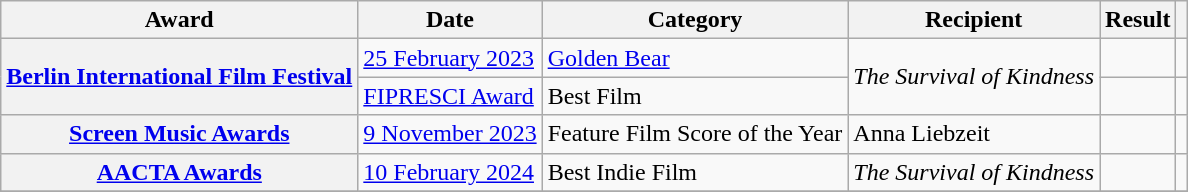<table class="wikitable sortable plainrowheaders">
<tr>
<th>Award</th>
<th>Date</th>
<th>Category</th>
<th>Recipient</th>
<th>Result</th>
<th></th>
</tr>
<tr>
<th scope="row" rowspan="2"><a href='#'>Berlin International Film Festival</a></th>
<td><a href='#'>25 February 2023</a></td>
<td><a href='#'>Golden Bear</a></td>
<td rowspan=2><em>The Survival of Kindness</em></td>
<td></td>
<td align="center" rowspan="1"></td>
</tr>
<tr>
<td><a href='#'>FIPRESCI Award</a></td>
<td>Best Film</td>
<td></td>
<td align="center" rowspan="1"></td>
</tr>
<tr>
<th scope="row" rowspan="1"><a href='#'>Screen Music Awards</a></th>
<td><a href='#'>9 November 2023</a></td>
<td>Feature Film Score of the Year</td>
<td>Anna Liebzeit</td>
<td></td>
<td align="center" rowspan="1"></td>
</tr>
<tr>
<th scope="row"><a href='#'>AACTA Awards</a></th>
<td><a href='#'>10 February 2024</a></td>
<td>Best Indie Film</td>
<td><em>The Survival of Kindness</em></td>
<td></td>
<td align="center" rowspan="1"></td>
</tr>
<tr>
</tr>
</table>
